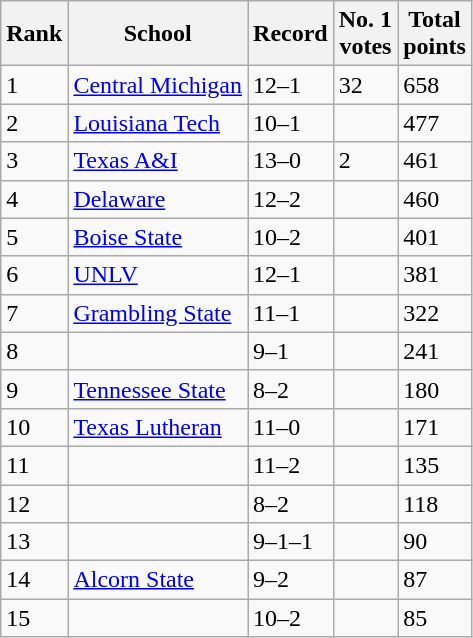<table class="wikitable">
<tr>
<th>Rank</th>
<th>School</th>
<th>Record</th>
<th>No. 1<br>votes</th>
<th>Total<br>points</th>
</tr>
<tr>
<td>1</td>
<td><a href='#'>Central Michigan</a></td>
<td>12–1</td>
<td>32</td>
<td>658</td>
</tr>
<tr>
<td>2</td>
<td><a href='#'>Louisiana Tech</a></td>
<td>10–1</td>
<td></td>
<td>477</td>
</tr>
<tr>
<td>3</td>
<td><a href='#'>Texas A&I</a></td>
<td>13–0</td>
<td>2</td>
<td>461</td>
</tr>
<tr>
<td>4</td>
<td><a href='#'>Delaware</a></td>
<td>12–2</td>
<td></td>
<td>460</td>
</tr>
<tr>
<td>5</td>
<td><a href='#'>Boise State</a></td>
<td>10–2</td>
<td></td>
<td>401</td>
</tr>
<tr>
<td>6</td>
<td><a href='#'>UNLV</a></td>
<td>12–1</td>
<td></td>
<td>381</td>
</tr>
<tr>
<td>7</td>
<td><a href='#'>Grambling State</a></td>
<td>11–1</td>
<td></td>
<td>322</td>
</tr>
<tr>
<td>8</td>
<td></td>
<td>9–1</td>
<td></td>
<td>241</td>
</tr>
<tr>
<td>9</td>
<td><a href='#'>Tennessee State</a></td>
<td>8–2</td>
<td></td>
<td>180</td>
</tr>
<tr>
<td>10</td>
<td><a href='#'>Texas Lutheran</a></td>
<td>11–0</td>
<td></td>
<td>171</td>
</tr>
<tr>
<td>11</td>
<td></td>
<td>11–2</td>
<td></td>
<td>135</td>
</tr>
<tr>
<td>12</td>
<td></td>
<td>8–2</td>
<td></td>
<td>118</td>
</tr>
<tr>
<td>13</td>
<td></td>
<td>9–1–1</td>
<td></td>
<td>90</td>
</tr>
<tr>
<td>14</td>
<td><a href='#'>Alcorn State</a></td>
<td>9–2</td>
<td></td>
<td>87</td>
</tr>
<tr>
<td>15</td>
<td></td>
<td>10–2</td>
<td></td>
<td>85</td>
</tr>
</table>
